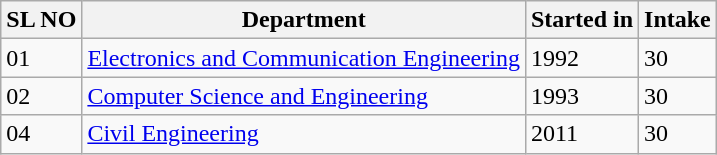<table class="wikitable">
<tr>
<th>SL NO</th>
<th>Department</th>
<th>Started in</th>
<th>Intake</th>
</tr>
<tr>
<td>01</td>
<td><a href='#'>Electronics and Communication Engineering</a></td>
<td>1992</td>
<td>30</td>
</tr>
<tr>
<td>02</td>
<td><a href='#'>Computer Science and Engineering</a></td>
<td>1993</td>
<td>30</td>
</tr>
<tr>
<td>04</td>
<td><a href='#'>Civil Engineering</a></td>
<td>2011</td>
<td>30</td>
</tr>
</table>
